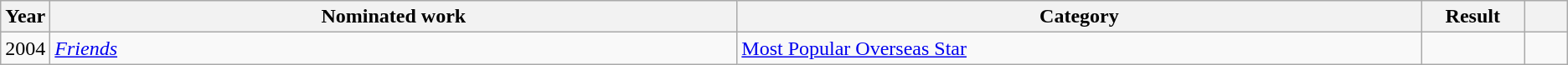<table class="wikitable sortable">
<tr>
<th scope="col" style="width:1em;">Year</th>
<th scope="col" style="width:39em;">Nominated work</th>
<th scope="col" style="width:39em;">Category</th>
<th scope="col" style="width:5em;">Result</th>
<th scope="col" style="width:2em;" class="unsortable"></th>
</tr>
<tr>
<td>2004</td>
<td><em><a href='#'>Friends</a></em></td>
<td><a href='#'>Most Popular Overseas Star</a></td>
<td></td>
<td></td>
</tr>
</table>
